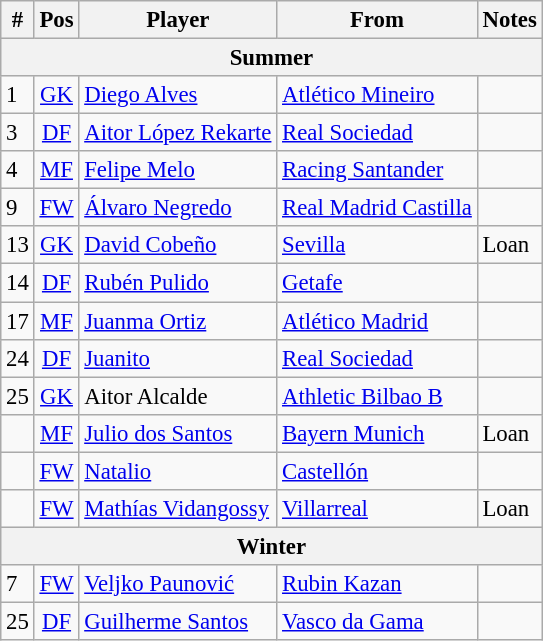<table class="wikitable" style="font-size:95%; text-align:left;">
<tr>
<th>#</th>
<th>Pos</th>
<th>Player</th>
<th>From</th>
<th>Notes</th>
</tr>
<tr>
<th colspan="5">Summer</th>
</tr>
<tr>
<td>1</td>
<td align="center"><a href='#'>GK</a></td>
<td> <a href='#'>Diego Alves</a></td>
<td> <a href='#'>Atlético Mineiro</a></td>
<td></td>
</tr>
<tr>
<td>3</td>
<td align="center"><a href='#'>DF</a></td>
<td> <a href='#'>Aitor López Rekarte</a></td>
<td> <a href='#'>Real Sociedad</a></td>
<td></td>
</tr>
<tr>
<td>4</td>
<td align="center"><a href='#'>MF</a></td>
<td> <a href='#'>Felipe Melo</a></td>
<td> <a href='#'>Racing Santander</a></td>
<td></td>
</tr>
<tr>
<td>9</td>
<td align="center"><a href='#'>FW</a></td>
<td> <a href='#'>Álvaro Negredo</a></td>
<td> <a href='#'>Real Madrid Castilla</a></td>
<td></td>
</tr>
<tr>
<td>13</td>
<td align="center"><a href='#'>GK</a></td>
<td> <a href='#'>David Cobeño</a></td>
<td> <a href='#'>Sevilla</a></td>
<td>Loan</td>
</tr>
<tr>
<td>14</td>
<td align="center"><a href='#'>DF</a></td>
<td> <a href='#'>Rubén Pulido</a></td>
<td> <a href='#'>Getafe</a></td>
<td></td>
</tr>
<tr>
<td>17</td>
<td align="center"><a href='#'>MF</a></td>
<td> <a href='#'>Juanma Ortiz</a></td>
<td> <a href='#'>Atlético Madrid</a></td>
<td></td>
</tr>
<tr>
<td>24</td>
<td align="center"><a href='#'>DF</a></td>
<td> <a href='#'>Juanito</a></td>
<td> <a href='#'>Real Sociedad</a></td>
<td></td>
</tr>
<tr>
<td>25</td>
<td align="center"><a href='#'>GK</a></td>
<td> Aitor Alcalde</td>
<td> <a href='#'>Athletic Bilbao B</a></td>
<td></td>
</tr>
<tr>
<td></td>
<td align="center"><a href='#'>MF</a></td>
<td> <a href='#'>Julio dos Santos</a></td>
<td> <a href='#'>Bayern Munich</a></td>
<td>Loan</td>
</tr>
<tr>
<td></td>
<td align="center"><a href='#'>FW</a></td>
<td> <a href='#'>Natalio</a></td>
<td> <a href='#'>Castellón</a></td>
<td></td>
</tr>
<tr>
<td></td>
<td align="center"><a href='#'>FW</a></td>
<td> <a href='#'>Mathías Vidangossy</a></td>
<td> <a href='#'>Villarreal</a></td>
<td>Loan</td>
</tr>
<tr>
<th colspan="5">Winter</th>
</tr>
<tr>
<td>7</td>
<td align="center"><a href='#'>FW</a></td>
<td> <a href='#'>Veljko Paunović</a></td>
<td> <a href='#'>Rubin Kazan</a></td>
<td></td>
</tr>
<tr>
<td>25</td>
<td align="center"><a href='#'>DF</a></td>
<td> <a href='#'>Guilherme Santos</a></td>
<td> <a href='#'>Vasco da Gama</a></td>
<td></td>
</tr>
</table>
